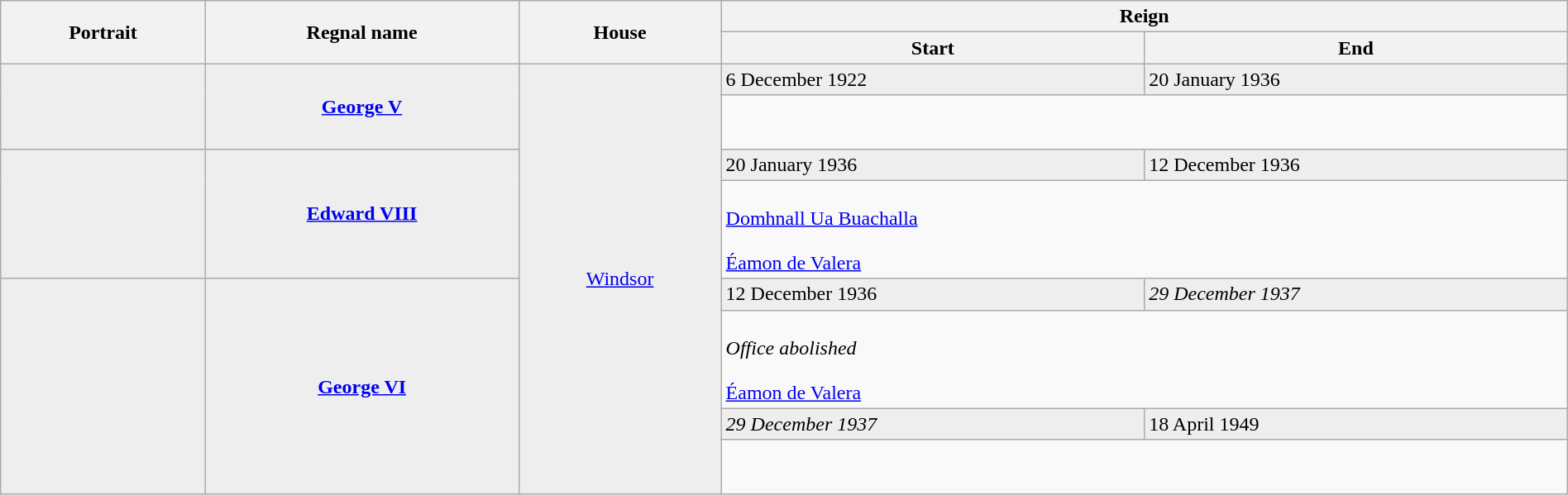<table class="wikitable" style="width:100%;">
<tr>
<th rowspan="2">Portrait</th>
<th rowspan="2" style="width:20%;">Regnal name<br></th>
<th rowspan="2">House</th>
<th colspan=2>Reign</th>
</tr>
<tr>
<th>Start</th>
<th>End</th>
</tr>
<tr style="background:#eee;">
<td rowspan="2" style="text-align:center;"></td>
<td rowspan="2" style="text-align:center;"><strong><a href='#'>George V</a></strong><br></td>
<td rowspan="8" style="text-align:center;"><a href='#'>Windsor</a></td>
<td>6 December 1922</td>
<td>20 January 1936</td>
</tr>
<tr>
<td colspan="4"><br><br></td>
</tr>
<tr style="background:#eee;">
<td rowspan="2" style="text-align:center;"></td>
<td rowspan="2" style="text-align:center;"><strong><a href='#'>Edward VIII</a></strong><br></td>
<td>20 January 1936</td>
<td>12 December 1936</td>
</tr>
<tr>
<td colspan="4"><br><a href='#'>Domhnall Ua Buachalla</a><br><br><a href='#'>Éamon de Valera</a></td>
</tr>
<tr style="background:#eee;">
<td rowspan="4" style="text-align:center;"></td>
<td rowspan="4" style="text-align:center;"><strong><a href='#'>George VI</a></strong><br></td>
<td>12 December 1936</td>
<td><em>29 December 1937</em></td>
</tr>
<tr>
<td colspan="4"><br><em>Office abolished</em><br><br><a href='#'>Éamon de Valera</a></td>
</tr>
<tr style="background:#eee;">
<td><em>29 December 1937</em></td>
<td>18 April 1949</td>
</tr>
<tr>
<td colspan="4"><br><br></td>
</tr>
</table>
